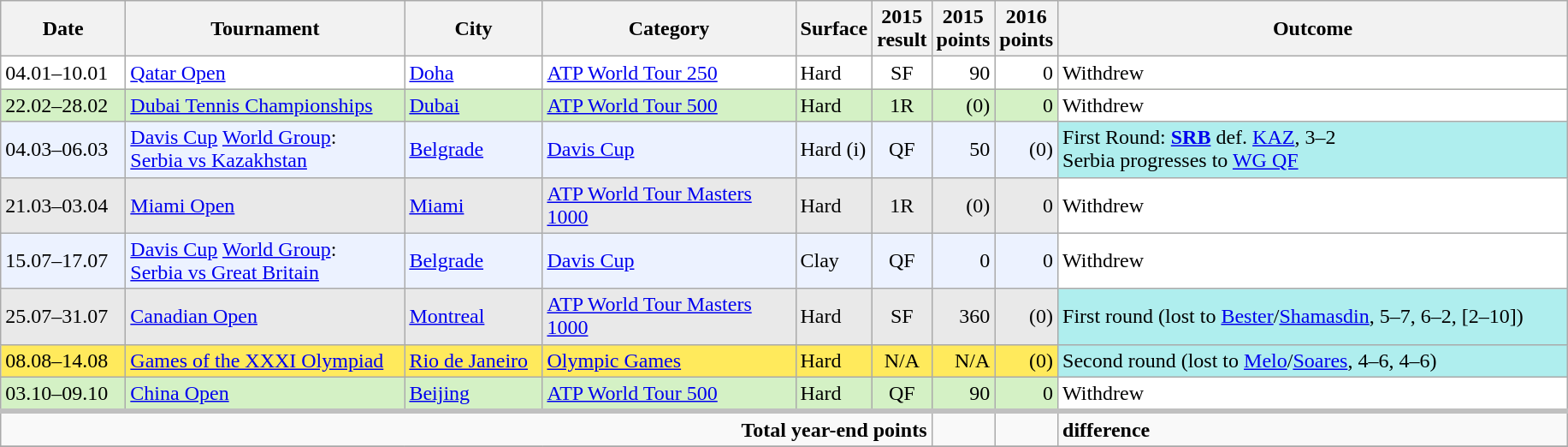<table class="wikitable" style="text-align:left">
<tr>
<th width=90>Date</th>
<th width=210>Tournament</th>
<th width=100>City</th>
<th width=190>Category</th>
<th width=40>Surface</th>
<th width=35>2015 result</th>
<th width=35>2015 points</th>
<th width=35>2016 points</th>
<th width=390>Outcome</th>
</tr>
<tr style="background:white;">
<td>04.01–10.01</td>
<td><a href='#'>Qatar Open</a></td>
<td><a href='#'>Doha</a></td>
<td><a href='#'>ATP World Tour 250</a></td>
<td>Hard</td>
<td align=center>SF</td>
<td align=right>90</td>
<td align=right>0</td>
<td style="background:white;">Withdrew</td>
</tr>
<tr style="background:#d4f1c5;">
<td>22.02–28.02</td>
<td><a href='#'>Dubai Tennis Championships</a></td>
<td><a href='#'>Dubai</a></td>
<td><a href='#'>ATP World Tour 500</a></td>
<td>Hard</td>
<td align=center>1R</td>
<td align=right>(0)</td>
<td align=right>0</td>
<td style="background:white;">Withdrew</td>
</tr>
<tr style="background:#ecf2ff;">
<td>04.03–06.03</td>
<td><a href='#'>Davis Cup</a> <a href='#'>World Group</a>: <br><a href='#'>Serbia vs Kazakhstan</a></td>
<td><a href='#'>Belgrade</a></td>
<td><a href='#'>Davis Cup</a></td>
<td>Hard (i)</td>
<td align=center>QF</td>
<td align=right>50</td>
<td align=right>(0)</td>
<td style="background:#afeeee;">First Round:  <strong><a href='#'>SRB</a></strong> def.  <a href='#'>KAZ</a>, 3–2 <br>Serbia progresses to <a href='#'>WG QF</a></td>
</tr>
<tr style="background:#e9e9e9;">
<td>21.03–03.04</td>
<td><a href='#'>Miami Open</a></td>
<td><a href='#'>Miami</a></td>
<td><a href='#'>ATP World Tour Masters 1000</a></td>
<td>Hard</td>
<td align=center>1R</td>
<td align=right>(0)</td>
<td align=right>0</td>
<td style="background:white;">Withdrew</td>
</tr>
<tr style="background:#ecf2ff;">
<td>15.07–17.07</td>
<td><a href='#'>Davis Cup</a> <a href='#'>World Group</a>: <br><a href='#'>Serbia vs Great Britain</a></td>
<td><a href='#'>Belgrade</a></td>
<td><a href='#'>Davis Cup</a></td>
<td>Clay</td>
<td align=center>QF</td>
<td align=right>0</td>
<td align=right>0</td>
<td style="background:white;">Withdrew</td>
</tr>
<tr style="background:#e9e9e9;">
<td>25.07–31.07</td>
<td><a href='#'>Canadian Open</a></td>
<td><a href='#'>Montreal</a></td>
<td><a href='#'>ATP World Tour Masters 1000</a></td>
<td>Hard</td>
<td align=center>SF</td>
<td align=right>360</td>
<td align=right>(0)</td>
<td style="background:#afeeee;">First round (lost to <a href='#'>Bester</a>/<a href='#'>Shamasdin</a>, 5–7, 6–2, [2–10])</td>
</tr>
<tr style="background:#ffea5c;">
<td>08.08–14.08</td>
<td><a href='#'>Games of the XXXI Olympiad</a></td>
<td><a href='#'>Rio de Janeiro</a></td>
<td><a href='#'>Olympic Games</a></td>
<td>Hard</td>
<td align=center>N/A</td>
<td align=right>N/A</td>
<td align=right>(0)</td>
<td style="background:#afeeee;">Second round (lost to <a href='#'>Melo</a>/<a href='#'>Soares</a>, 4–6, 4–6)</td>
</tr>
<tr style="background:#d4f1c5;">
<td>03.10–09.10</td>
<td><a href='#'>China Open</a></td>
<td><a href='#'>Beijing</a></td>
<td><a href='#'>ATP World Tour 500</a></td>
<td>Hard</td>
<td align=center>QF</td>
<td align=right>90</td>
<td align=right>0</td>
<td style="background:white;">Withdrew</td>
</tr>
<tr style="border-top:4px solid silver;">
<td colspan=6 align=right><strong>Total year-end points</strong></td>
<td></td>
<td></td>
<td>  <strong>difference</strong></td>
</tr>
<tr>
</tr>
</table>
